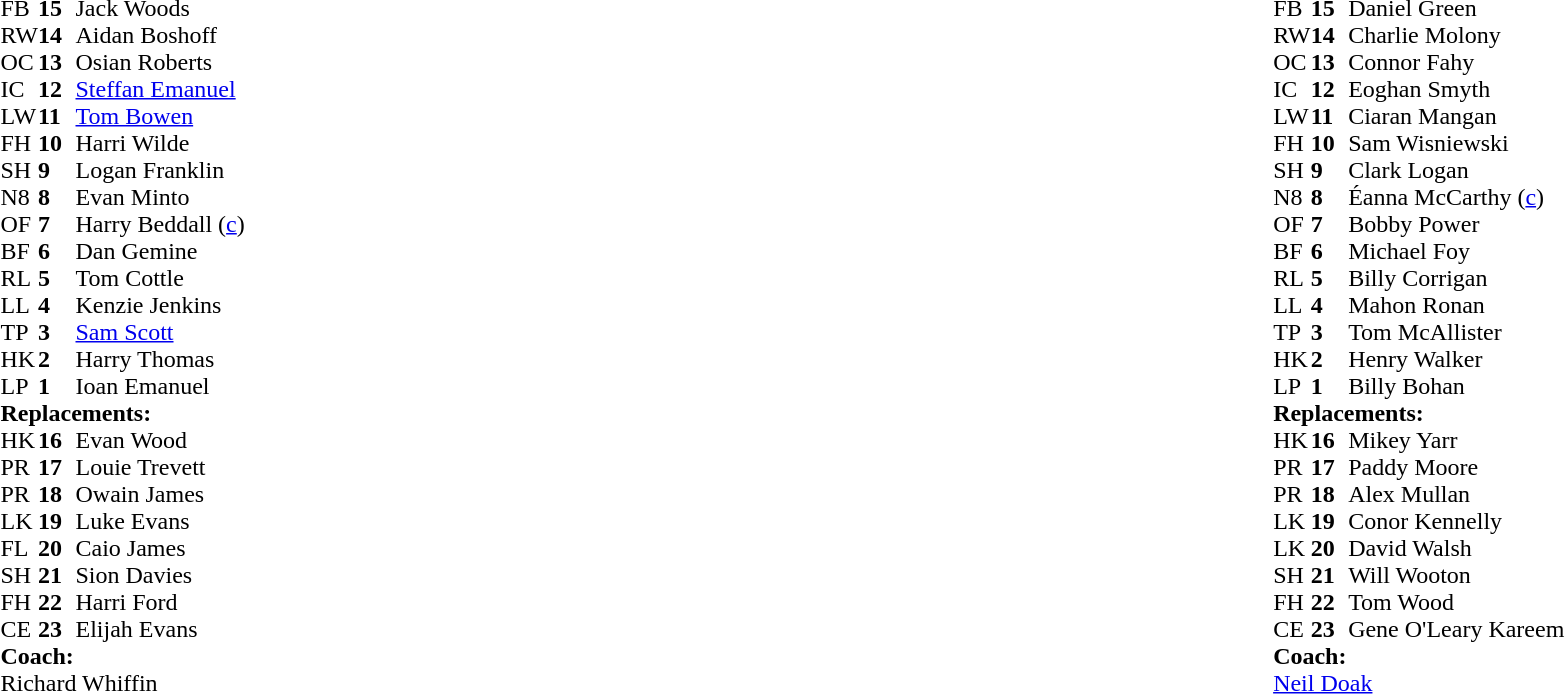<table style="width:100%">
<tr>
<td style="vertical-align:top; width:50%"><br><table cellspacing="0" cellpadding="0">
<tr>
<th width="25"></th>
<th width="25"></th>
</tr>
<tr>
<td>FB</td>
<td><strong>15</strong></td>
<td>Jack Woods</td>
</tr>
<tr>
<td>RW</td>
<td><strong>14</strong></td>
<td>Aidan Boshoff</td>
</tr>
<tr>
<td>OC</td>
<td><strong>13</strong></td>
<td>Osian Roberts</td>
<td></td>
<td></td>
</tr>
<tr>
<td>IC</td>
<td><strong>12</strong></td>
<td><a href='#'>Steffan Emanuel</a></td>
</tr>
<tr>
<td>LW</td>
<td><strong>11</strong></td>
<td><a href='#'>Tom Bowen</a></td>
</tr>
<tr>
<td>FH</td>
<td><strong>10</strong></td>
<td>Harri Wilde</td>
<td></td>
<td></td>
</tr>
<tr>
<td>SH</td>
<td><strong>9</strong></td>
<td>Logan Franklin</td>
<td></td>
<td></td>
</tr>
<tr>
<td>N8</td>
<td><strong>8</strong></td>
<td>Evan Minto</td>
</tr>
<tr>
<td>OF</td>
<td><strong>7</strong></td>
<td>Harry Beddall (<a href='#'>c</a>)</td>
</tr>
<tr>
<td>BF</td>
<td><strong>6</strong></td>
<td>Dan Gemine</td>
<td></td>
<td></td>
</tr>
<tr>
<td>RL</td>
<td><strong>5</strong></td>
<td>Tom Cottle</td>
</tr>
<tr>
<td>LL</td>
<td><strong>4</strong></td>
<td>Kenzie Jenkins</td>
<td></td>
<td></td>
</tr>
<tr>
<td>TP</td>
<td><strong>3</strong></td>
<td><a href='#'>Sam Scott</a></td>
<td></td>
<td></td>
</tr>
<tr>
<td>HK</td>
<td><strong>2</strong></td>
<td>Harry Thomas</td>
<td></td>
<td></td>
</tr>
<tr>
<td>LP</td>
<td><strong>1</strong></td>
<td>Ioan Emanuel</td>
<td></td>
<td></td>
</tr>
<tr>
<td colspan="3"><strong>Replacements:</strong></td>
</tr>
<tr>
<td>HK</td>
<td><strong>16</strong></td>
<td>Evan Wood</td>
<td></td>
<td></td>
</tr>
<tr>
<td>PR</td>
<td><strong>17</strong></td>
<td>Louie Trevett</td>
<td></td>
<td></td>
</tr>
<tr>
<td>PR</td>
<td><strong>18</strong></td>
<td>Owain James</td>
<td></td>
<td></td>
</tr>
<tr>
<td>LK</td>
<td><strong>19</strong></td>
<td>Luke Evans</td>
<td></td>
<td></td>
</tr>
<tr>
<td>FL</td>
<td><strong>20</strong></td>
<td>Caio James</td>
<td></td>
<td></td>
</tr>
<tr>
<td>SH</td>
<td><strong>21</strong></td>
<td>Sion Davies</td>
<td></td>
<td></td>
</tr>
<tr>
<td>FH</td>
<td><strong>22</strong></td>
<td>Harri Ford</td>
<td></td>
<td></td>
</tr>
<tr>
<td>CE</td>
<td><strong>23</strong></td>
<td>Elijah Evans</td>
<td></td>
<td></td>
</tr>
<tr>
<td colspan="3"><strong>Coach:</strong></td>
</tr>
<tr>
<td colspan="3">Richard Whiffin</td>
</tr>
</table>
</td>
<td style="vertical-align:top"></td>
<td style="vertical-align:top; width:50%"><br><table cellspacing="0" cellpadding="0" style="margin:auto">
<tr>
<th width="25"></th>
<th width="25"></th>
</tr>
<tr>
<td>FB</td>
<td><strong>15</strong></td>
<td>Daniel Green</td>
</tr>
<tr>
<td>RW</td>
<td><strong>14</strong></td>
<td>Charlie Molony</td>
</tr>
<tr>
<td>OC</td>
<td><strong>13</strong></td>
<td>Connor Fahy</td>
</tr>
<tr>
<td>IC</td>
<td><strong>12</strong></td>
<td>Eoghan Smyth</td>
<td></td>
<td></td>
</tr>
<tr>
<td>LW</td>
<td><strong>11</strong></td>
<td>Ciaran Mangan</td>
</tr>
<tr>
<td>FH</td>
<td><strong>10</strong></td>
<td>Sam Wisniewski</td>
<td></td>
<td></td>
</tr>
<tr>
<td>SH</td>
<td><strong>9</strong></td>
<td>Clark Logan</td>
<td></td>
<td></td>
</tr>
<tr>
<td>N8</td>
<td><strong>8</strong></td>
<td>Éanna McCarthy (<a href='#'>c</a>)</td>
</tr>
<tr>
<td>OF</td>
<td><strong>7</strong></td>
<td>Bobby Power</td>
<td></td>
<td></td>
</tr>
<tr>
<td>BF</td>
<td><strong>6</strong></td>
<td>Michael Foy</td>
</tr>
<tr>
<td>RL</td>
<td><strong>5</strong></td>
<td>Billy Corrigan</td>
</tr>
<tr>
<td>LL</td>
<td><strong>4</strong></td>
<td>Mahon Ronan</td>
<td></td>
<td></td>
</tr>
<tr>
<td>TP</td>
<td><strong>3</strong></td>
<td>Tom McAllister</td>
<td></td>
<td></td>
</tr>
<tr>
<td>HK</td>
<td><strong>2</strong></td>
<td>Henry Walker</td>
<td></td>
<td></td>
</tr>
<tr>
<td>LP</td>
<td><strong>1</strong></td>
<td>Billy Bohan</td>
<td></td>
<td></td>
</tr>
<tr>
<td colspan="3"><strong>Replacements:</strong></td>
</tr>
<tr>
<td>HK</td>
<td><strong>16</strong></td>
<td>Mikey Yarr</td>
<td></td>
<td></td>
</tr>
<tr>
<td>PR</td>
<td><strong>17</strong></td>
<td>Paddy Moore</td>
<td></td>
<td></td>
</tr>
<tr>
<td>PR</td>
<td><strong>18</strong></td>
<td>Alex Mullan</td>
<td></td>
<td></td>
</tr>
<tr>
<td>LK</td>
<td><strong>19</strong></td>
<td>Conor Kennelly</td>
<td></td>
<td></td>
</tr>
<tr>
<td>LK</td>
<td><strong>20</strong></td>
<td>David Walsh</td>
<td></td>
<td></td>
</tr>
<tr>
<td>SH</td>
<td><strong>21</strong></td>
<td>Will Wooton</td>
<td></td>
<td></td>
</tr>
<tr>
<td>FH</td>
<td><strong>22</strong></td>
<td>Tom Wood</td>
<td></td>
<td></td>
</tr>
<tr>
<td>CE</td>
<td><strong>23</strong></td>
<td>Gene O'Leary Kareem</td>
<td></td>
<td></td>
</tr>
<tr>
<td colspan="3"><strong>Coach:</strong></td>
</tr>
<tr>
<td colspan="3"><a href='#'>Neil Doak</a></td>
</tr>
</table>
</td>
</tr>
</table>
